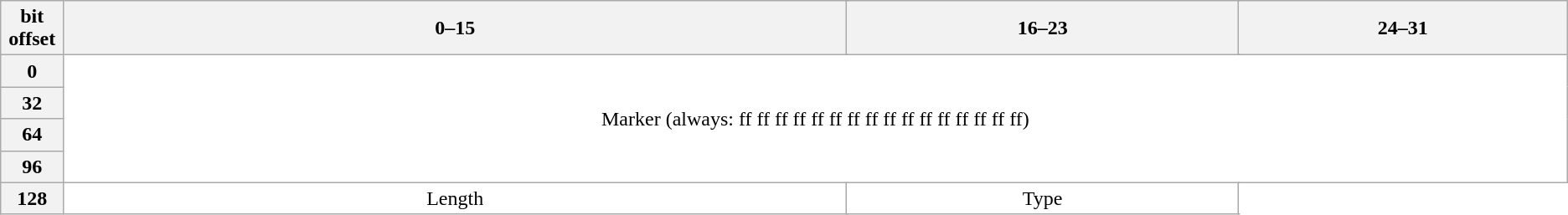<table class=wikitable style="text-align:center; border:none; background:none; color: inherit;">
<tr>
<th style="width:4%;">bit offset</th>
<th colspan="16" style="width:50%;">0–15</th>
<th colspan="8" style="width:25%;">16–23</th>
<th colspan="8" style="width:25%;">24–31</th>
</tr>
<tr>
<th>0</th>
<td rowspan="4" colspan="32">Marker (always: ff ff ff ff ff ff ff ff ff ff ff ff ff ff ff ff)</td>
</tr>
<tr>
<th>32</th>
</tr>
<tr>
<th>64</th>
</tr>
<tr>
<th>96</th>
</tr>
<tr>
<th>128</th>
<td colspan="16">Length</td>
<td colspan="8">Type</td>
<td colspan="8" style="border: none; background:none; color: inherit;"></td>
</tr>
</table>
